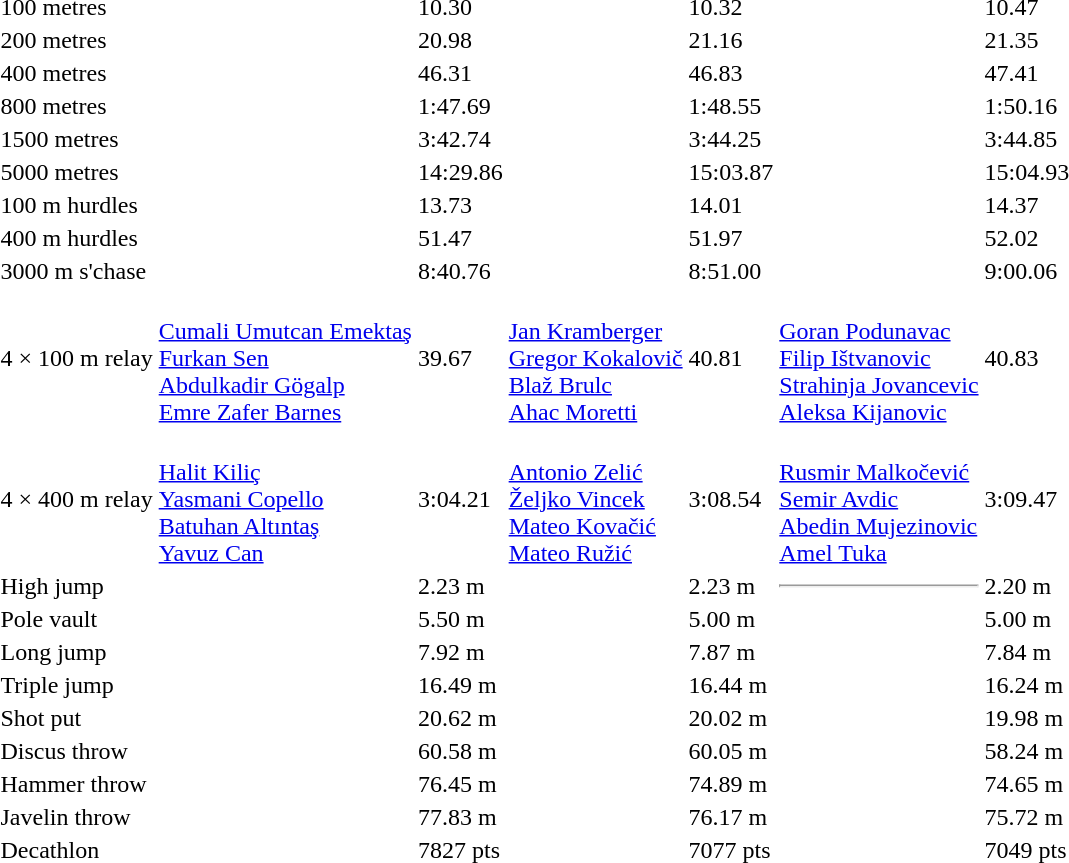<table>
<tr>
<td>100 metres</td>
<td></td>
<td>10.30</td>
<td></td>
<td>10.32</td>
<td></td>
<td>10.47</td>
</tr>
<tr>
<td>200 metres</td>
<td></td>
<td>20.98</td>
<td></td>
<td>21.16</td>
<td></td>
<td>21.35</td>
</tr>
<tr>
<td>400 metres</td>
<td></td>
<td>46.31</td>
<td></td>
<td>46.83</td>
<td></td>
<td>47.41</td>
</tr>
<tr>
<td>800 metres</td>
<td></td>
<td>1:47.69</td>
<td></td>
<td>1:48.55</td>
<td></td>
<td>1:50.16</td>
</tr>
<tr>
<td>1500 metres</td>
<td></td>
<td>3:42.74</td>
<td></td>
<td>3:44.25</td>
<td></td>
<td>3:44.85</td>
</tr>
<tr>
<td>5000 metres</td>
<td></td>
<td>14:29.86</td>
<td></td>
<td>15:03.87</td>
<td></td>
<td>15:04.93</td>
</tr>
<tr>
<td>100 m hurdles</td>
<td></td>
<td>13.73</td>
<td></td>
<td>14.01</td>
<td></td>
<td>14.37</td>
</tr>
<tr>
<td>400 m hurdles</td>
<td></td>
<td>51.47</td>
<td></td>
<td>51.97</td>
<td></td>
<td>52.02</td>
</tr>
<tr>
<td>3000 m s'chase</td>
<td></td>
<td>8:40.76</td>
<td></td>
<td>8:51.00</td>
<td></td>
<td>9:00.06</td>
</tr>
<tr>
<td>4 × 100 m relay</td>
<td><br><a href='#'>Cumali Umutcan Emektaş</a><br><a href='#'>Furkan Sen</a><br><a href='#'>Abdulkadir Gögalp</a><br><a href='#'>Emre Zafer Barnes</a></td>
<td>39.67</td>
<td><br><a href='#'>Jan Kramberger</a><br><a href='#'>Gregor Kokalovič</a><br><a href='#'>Blaž Brulc</a><br><a href='#'>Ahac Moretti</a></td>
<td>40.81</td>
<td><br><a href='#'>Goran Podunavac</a><br><a href='#'>Filip Ištvanovic</a><br><a href='#'>Strahinja Jovancevic</a><br><a href='#'>Aleksa Kijanovic</a></td>
<td>40.83</td>
</tr>
<tr>
<td>4 × 400 m relay</td>
<td><br><a href='#'>Halit Kiliç</a><br><a href='#'>Yasmani Copello</a><br><a href='#'>Batuhan Altıntaş</a><br><a href='#'>Yavuz Can</a></td>
<td>3:04.21</td>
<td><br><a href='#'>Antonio Zelić</a><br><a href='#'>Željko Vincek</a><br><a href='#'>Mateo Kovačić</a><br><a href='#'>Mateo Ružić</a></td>
<td>3:08.54</td>
<td><br><a href='#'>Rusmir Malkočević</a><br><a href='#'>Semir Avdic</a><br><a href='#'>Abedin Mujezinovic</a><br><a href='#'>Amel Tuka</a></td>
<td>3:09.47</td>
</tr>
<tr>
<td>High jump</td>
<td></td>
<td>2.23 m</td>
<td></td>
<td>2.23 m</td>
<td><hr></td>
<td>2.20 m</td>
</tr>
<tr>
<td>Pole vault</td>
<td></td>
<td>5.50 m</td>
<td></td>
<td>5.00 m</td>
<td></td>
<td>5.00 m</td>
</tr>
<tr>
<td>Long jump</td>
<td></td>
<td>7.92 m</td>
<td></td>
<td>7.87 m</td>
<td></td>
<td>7.84 m</td>
</tr>
<tr>
<td>Triple jump</td>
<td></td>
<td>16.49 m</td>
<td></td>
<td>16.44 m</td>
<td></td>
<td>16.24 m</td>
</tr>
<tr>
<td>Shot put</td>
<td></td>
<td>20.62 m</td>
<td></td>
<td>20.02 m</td>
<td></td>
<td>19.98 m</td>
</tr>
<tr>
<td>Discus throw</td>
<td></td>
<td>60.58 m</td>
<td></td>
<td>60.05 m</td>
<td></td>
<td>58.24 m</td>
</tr>
<tr>
<td>Hammer throw</td>
<td></td>
<td>76.45 m</td>
<td></td>
<td>74.89 m</td>
<td></td>
<td>74.65 m</td>
</tr>
<tr>
<td>Javelin throw</td>
<td></td>
<td>77.83 m</td>
<td></td>
<td>76.17 m</td>
<td></td>
<td>75.72 m</td>
</tr>
<tr>
<td>Decathlon</td>
<td></td>
<td>7827 pts</td>
<td></td>
<td>7077 pts</td>
<td></td>
<td>7049 pts</td>
</tr>
</table>
